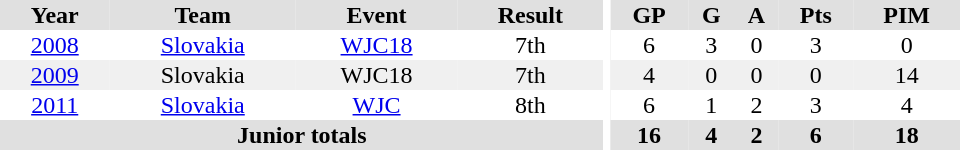<table border="0" cellpadding="1" cellspacing="0" ID="Table3" style="text-align:center; width:40em">
<tr ALIGN="center" bgcolor="#e0e0e0">
<th>Year</th>
<th>Team</th>
<th>Event</th>
<th>Result</th>
<th rowspan="99" bgcolor="#ffffff"></th>
<th>GP</th>
<th>G</th>
<th>A</th>
<th>Pts</th>
<th>PIM</th>
</tr>
<tr>
<td><a href='#'>2008</a></td>
<td><a href='#'>Slovakia</a></td>
<td><a href='#'>WJC18</a></td>
<td>7th</td>
<td>6</td>
<td>3</td>
<td>0</td>
<td>3</td>
<td>0</td>
</tr>
<tr bgcolor="#f0f0f0">
<td><a href='#'>2009</a></td>
<td>Slovakia</td>
<td>WJC18</td>
<td>7th</td>
<td>4</td>
<td>0</td>
<td>0</td>
<td>0</td>
<td>14</td>
</tr>
<tr>
<td><a href='#'>2011</a></td>
<td><a href='#'>Slovakia</a></td>
<td><a href='#'>WJC</a></td>
<td>8th</td>
<td>6</td>
<td>1</td>
<td>2</td>
<td>3</td>
<td>4</td>
</tr>
<tr bgcolor="#e0e0e0">
<th colspan="4">Junior totals</th>
<th>16</th>
<th>4</th>
<th>2</th>
<th>6</th>
<th>18</th>
</tr>
</table>
